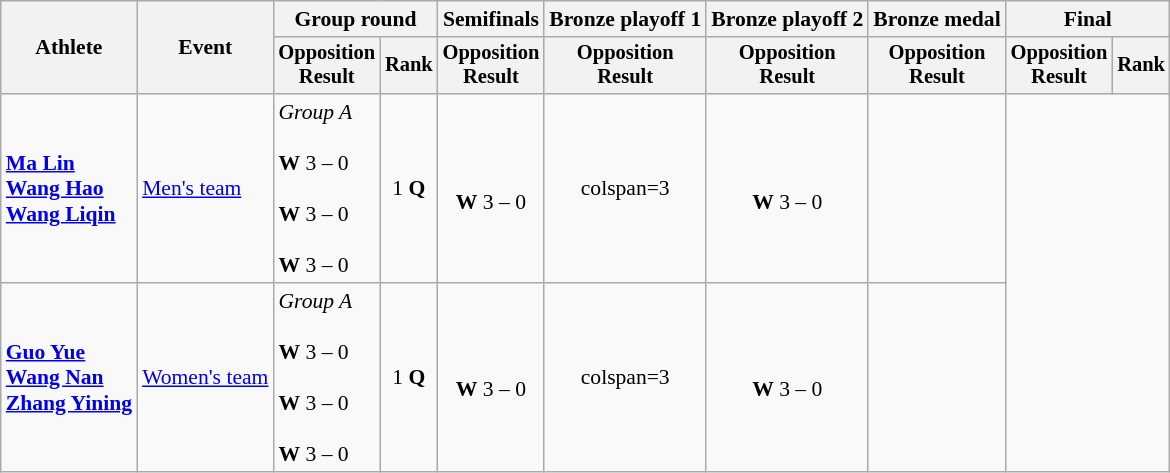<table class="wikitable" style="font-size:90%">
<tr>
<th rowspan="2">Athlete</th>
<th rowspan="2">Event</th>
<th colspan="2">Group round</th>
<th>Semifinals</th>
<th>Bronze playoff 1</th>
<th>Bronze playoff 2</th>
<th>Bronze medal</th>
<th colspan=2>Final</th>
</tr>
<tr style="font-size:95%">
<th>Opposition<br>Result</th>
<th>Rank</th>
<th>Opposition<br>Result</th>
<th>Opposition<br>Result</th>
<th>Opposition<br>Result</th>
<th>Opposition<br>Result</th>
<th>Opposition<br>Result</th>
<th>Rank</th>
</tr>
<tr align=center>
<td align=left><strong><a href='#'>Ma Lin</a><br><a href='#'>Wang Hao</a><br><a href='#'>Wang Liqin</a></strong></td>
<td align=left><a href='#'>Men's team</a></td>
<td align=left><em>Group A</em><br><br><strong>W</strong> 3 – 0<br><br><strong>W</strong> 3 – 0<br><br><strong>W</strong> 3 – 0</td>
<td>1 <strong>Q</strong></td>
<td><br><strong>W</strong> 3 – 0</td>
<td>colspan=3 </td>
<td><br><strong>W</strong> 3 – 0</td>
<td></td>
</tr>
<tr align=center>
<td align=left><strong><a href='#'>Guo Yue</a><br><a href='#'>Wang Nan</a><br><a href='#'>Zhang Yining</a></strong></td>
<td align=left><a href='#'>Women's team</a></td>
<td align=left><em>Group A</em><br><br><strong>W</strong> 3 – 0<br><br><strong>W</strong> 3 – 0<br><br><strong>W</strong> 3 – 0</td>
<td>1 <strong>Q</strong></td>
<td><br><strong>W</strong> 3 – 0</td>
<td>colspan=3 </td>
<td><br><strong>W</strong> 3 – 0</td>
<td></td>
</tr>
</table>
